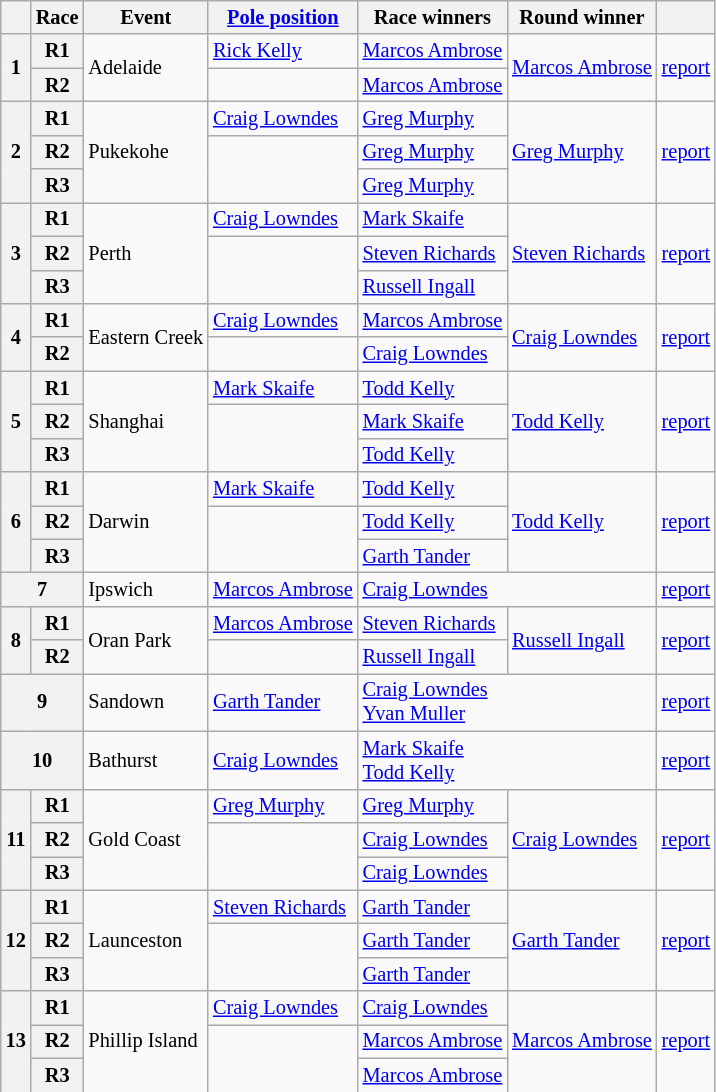<table class="wikitable" style=font-size:85%;>
<tr>
<th></th>
<th>Race</th>
<th>Event</th>
<th><a href='#'>Pole position</a></th>
<th>Race winners</th>
<th>Round winner</th>
<th></th>
</tr>
<tr>
<th rowspan=2>1</th>
<th>R1</th>
<td rowspan=2>Adelaide</td>
<td> <a href='#'>Rick Kelly</a></td>
<td> <a href='#'>Marcos Ambrose</a></td>
<td rowspan=2> <a href='#'>Marcos Ambrose</a><br></td>
<td rowspan=2><a href='#'>report</a></td>
</tr>
<tr>
<th>R2</th>
<td></td>
<td> <a href='#'>Marcos Ambrose</a></td>
</tr>
<tr>
<th rowspan=3>2</th>
<th>R1</th>
<td rowspan=3>Pukekohe</td>
<td> <a href='#'>Craig Lowndes</a></td>
<td> <a href='#'>Greg Murphy</a></td>
<td rowspan=3> <a href='#'>Greg Murphy</a><br></td>
<td rowspan=3><a href='#'>report</a></td>
</tr>
<tr>
<th>R2</th>
<td rowspan=2></td>
<td> <a href='#'>Greg Murphy</a></td>
</tr>
<tr>
<th>R3</th>
<td> <a href='#'>Greg Murphy</a></td>
</tr>
<tr>
<th rowspan=3>3</th>
<th>R1</th>
<td rowspan=3>Perth</td>
<td> <a href='#'>Craig Lowndes</a></td>
<td> <a href='#'>Mark Skaife</a></td>
<td rowspan=3> <a href='#'>Steven Richards</a><br></td>
<td rowspan=3><a href='#'>report</a></td>
</tr>
<tr>
<th>R2</th>
<td rowspan=2></td>
<td> <a href='#'>Steven Richards</a></td>
</tr>
<tr>
<th>R3</th>
<td> <a href='#'>Russell Ingall</a></td>
</tr>
<tr>
<th rowspan=2>4</th>
<th>R1</th>
<td rowspan=2>Eastern Creek</td>
<td> <a href='#'>Craig Lowndes</a></td>
<td> <a href='#'>Marcos Ambrose</a></td>
<td rowspan=2> <a href='#'>Craig Lowndes</a><br></td>
<td rowspan=2><a href='#'>report</a></td>
</tr>
<tr>
<th>R2</th>
<td></td>
<td> <a href='#'>Craig Lowndes</a></td>
</tr>
<tr>
<th rowspan=3>5</th>
<th>R1</th>
<td rowspan=3>Shanghai</td>
<td> <a href='#'>Mark Skaife</a></td>
<td> <a href='#'>Todd Kelly</a></td>
<td rowspan=3> <a href='#'>Todd Kelly</a><br></td>
<td rowspan=3><a href='#'>report</a></td>
</tr>
<tr>
<th>R2</th>
<td rowspan=2></td>
<td> <a href='#'>Mark Skaife</a></td>
</tr>
<tr>
<th>R3</th>
<td> <a href='#'>Todd Kelly</a></td>
</tr>
<tr>
<th rowspan=3>6</th>
<th>R1</th>
<td rowspan=3>Darwin</td>
<td> <a href='#'>Mark Skaife</a></td>
<td> <a href='#'>Todd Kelly</a></td>
<td rowspan=3> <a href='#'>Todd Kelly</a><br></td>
<td rowspan=3><a href='#'>report</a></td>
</tr>
<tr>
<th>R2</th>
<td rowspan=2></td>
<td> <a href='#'>Todd Kelly</a></td>
</tr>
<tr>
<th>R3</th>
<td> <a href='#'>Garth Tander</a></td>
</tr>
<tr>
<th colspan=2>7</th>
<td>Ipswich</td>
<td> <a href='#'>Marcos Ambrose</a></td>
<td colspan=2> <a href='#'>Craig Lowndes</a><br></td>
<td><a href='#'>report</a></td>
</tr>
<tr>
<th rowspan=2>8</th>
<th>R1</th>
<td rowspan=2>Oran Park</td>
<td> <a href='#'>Marcos Ambrose</a></td>
<td> <a href='#'>Steven Richards</a></td>
<td rowspan=2> <a href='#'>Russell Ingall</a><br></td>
<td rowspan=2><a href='#'>report</a></td>
</tr>
<tr>
<th>R2</th>
<td></td>
<td> <a href='#'>Russell Ingall</a></td>
</tr>
<tr>
<th colspan=2>9</th>
<td>Sandown</td>
<td> <a href='#'>Garth Tander</a></td>
<td colspan=2> <a href='#'>Craig Lowndes</a><br> <a href='#'>Yvan Muller</a><br></td>
<td><a href='#'>report</a></td>
</tr>
<tr>
<th colspan=2>10</th>
<td>Bathurst</td>
<td> <a href='#'>Craig Lowndes</a></td>
<td colspan=2> <a href='#'>Mark Skaife</a><br> <a href='#'>Todd Kelly</a><br></td>
<td><a href='#'>report</a></td>
</tr>
<tr>
<th rowspan=3>11</th>
<th>R1</th>
<td rowspan=3>Gold Coast</td>
<td> <a href='#'>Greg Murphy</a></td>
<td> <a href='#'>Greg Murphy</a></td>
<td rowspan=3> <a href='#'>Craig Lowndes</a><br></td>
<td rowspan=3><a href='#'>report</a></td>
</tr>
<tr>
<th>R2</th>
<td rowspan=2></td>
<td> <a href='#'>Craig Lowndes</a></td>
</tr>
<tr>
<th>R3</th>
<td> <a href='#'>Craig Lowndes</a></td>
</tr>
<tr>
<th rowspan=3>12</th>
<th>R1</th>
<td rowspan=3>Launceston</td>
<td> <a href='#'>Steven Richards</a></td>
<td> <a href='#'>Garth Tander</a></td>
<td rowspan=3> <a href='#'>Garth Tander</a><br></td>
<td rowspan=3><a href='#'>report</a></td>
</tr>
<tr>
<th>R2</th>
<td rowspan=2></td>
<td> <a href='#'>Garth Tander</a></td>
</tr>
<tr>
<th>R3</th>
<td> <a href='#'>Garth Tander</a></td>
</tr>
<tr>
<th rowspan=3>13</th>
<th>R1</th>
<td rowspan=3>Phillip Island</td>
<td> <a href='#'>Craig Lowndes</a></td>
<td> <a href='#'>Craig Lowndes</a></td>
<td rowspan=3> <a href='#'>Marcos Ambrose</a><br></td>
<td rowspan=3><a href='#'>report</a></td>
</tr>
<tr>
<th>R2</th>
<td rowspan=2></td>
<td> <a href='#'>Marcos Ambrose</a></td>
</tr>
<tr>
<th>R3</th>
<td> <a href='#'>Marcos Ambrose</a></td>
</tr>
</table>
